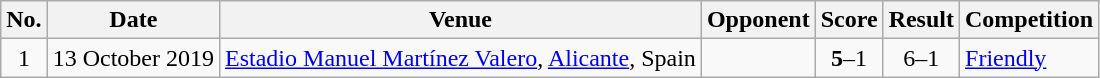<table class="wikitable sortable">
<tr>
<th scope="col">No.</th>
<th scope="col">Date</th>
<th scope="col">Venue</th>
<th scope="col">Opponent</th>
<th scope="col">Score</th>
<th scope="col">Result</th>
<th scope="col">Competition</th>
</tr>
<tr>
<td style="text-align:center">1</td>
<td>13 October 2019</td>
<td><a href='#'>Estadio Manuel Martínez Valero</a>, <a href='#'>Alicante</a>, Spain</td>
<td></td>
<td style="text-align:center"><strong>5</strong>–1</td>
<td style="text-align:center">6–1</td>
<td><a href='#'>Friendly</a></td>
</tr>
</table>
